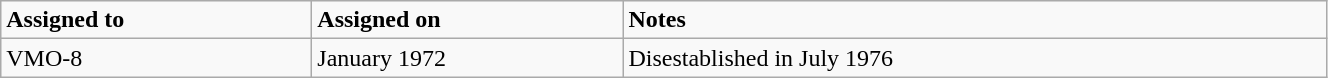<table class="wikitable" style="width: 70%;">
<tr>
<td style="width: 200px;"><strong>Assigned to</strong></td>
<td style="width: 200px;"><strong>Assigned on</strong></td>
<td><strong>Notes</strong></td>
</tr>
<tr>
<td>VMO-8</td>
<td>January 1972</td>
<td>Disestablished in July 1976</td>
</tr>
</table>
